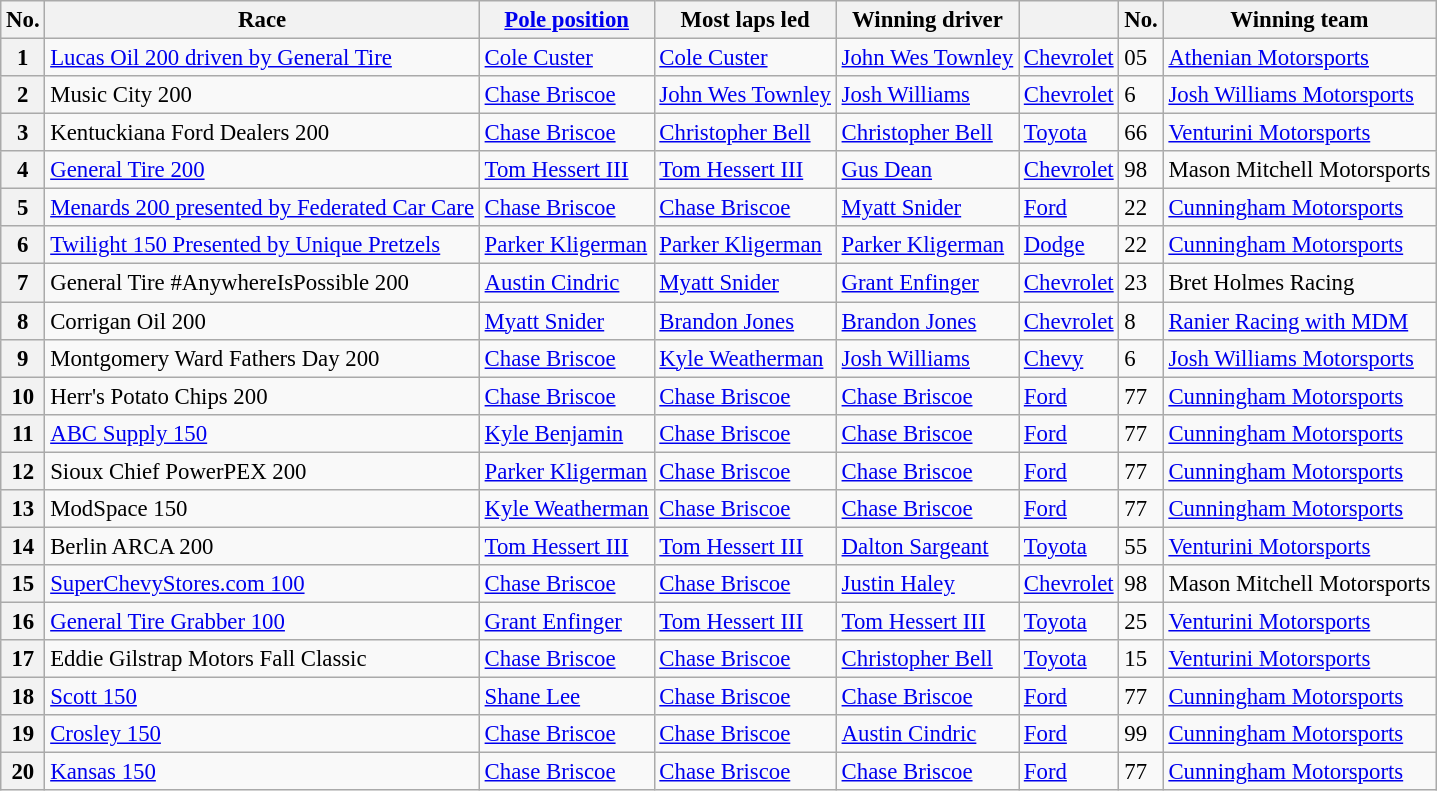<table class="wikitable" style="font-size:95%">
<tr>
<th>No.</th>
<th>Race</th>
<th><a href='#'>Pole position</a></th>
<th>Most laps led</th>
<th>Winning driver</th>
<th></th>
<th>No.</th>
<th>Winning team</th>
</tr>
<tr>
<th>1</th>
<td><a href='#'>Lucas Oil 200 driven by General Tire</a></td>
<td><a href='#'>Cole Custer</a></td>
<td><a href='#'>Cole Custer</a></td>
<td><a href='#'>John Wes Townley</a></td>
<td><a href='#'>Chevrolet</a></td>
<td>05</td>
<td><a href='#'>Athenian Motorsports</a></td>
</tr>
<tr>
<th>2</th>
<td>Music City 200</td>
<td><a href='#'>Chase Briscoe</a></td>
<td><a href='#'>John Wes Townley</a></td>
<td><a href='#'>Josh Williams</a></td>
<td><a href='#'>Chevrolet</a></td>
<td>6</td>
<td><a href='#'>Josh Williams Motorsports</a></td>
</tr>
<tr>
<th>3</th>
<td>Kentuckiana Ford Dealers 200</td>
<td><a href='#'>Chase Briscoe</a></td>
<td><a href='#'>Christopher Bell</a></td>
<td><a href='#'>Christopher Bell</a></td>
<td><a href='#'>Toyota</a></td>
<td>66</td>
<td><a href='#'>Venturini Motorsports</a></td>
</tr>
<tr>
<th>4</th>
<td><a href='#'>General Tire 200</a></td>
<td><a href='#'>Tom Hessert III</a></td>
<td><a href='#'>Tom Hessert III</a></td>
<td><a href='#'>Gus Dean</a></td>
<td><a href='#'>Chevrolet</a></td>
<td>98</td>
<td>Mason Mitchell Motorsports</td>
</tr>
<tr>
<th>5</th>
<td><a href='#'>Menards 200 presented by Federated Car Care</a></td>
<td><a href='#'>Chase Briscoe</a></td>
<td><a href='#'>Chase Briscoe</a></td>
<td><a href='#'>Myatt Snider</a></td>
<td><a href='#'>Ford</a></td>
<td>22</td>
<td><a href='#'>Cunningham Motorsports</a></td>
</tr>
<tr>
<th>6</th>
<td><a href='#'>Twilight 150 Presented by Unique Pretzels</a></td>
<td><a href='#'>Parker Kligerman</a></td>
<td><a href='#'>Parker Kligerman</a></td>
<td><a href='#'>Parker Kligerman</a></td>
<td><a href='#'>Dodge</a></td>
<td>22</td>
<td><a href='#'>Cunningham Motorsports</a></td>
</tr>
<tr>
<th>7</th>
<td>General Tire #AnywhereIsPossible 200</td>
<td><a href='#'>Austin Cindric</a></td>
<td><a href='#'>Myatt Snider</a></td>
<td><a href='#'>Grant Enfinger</a></td>
<td><a href='#'>Chevrolet</a></td>
<td>23</td>
<td>Bret Holmes Racing</td>
</tr>
<tr>
<th>8</th>
<td>Corrigan Oil 200</td>
<td><a href='#'>Myatt Snider</a></td>
<td><a href='#'>Brandon Jones</a></td>
<td><a href='#'>Brandon Jones</a></td>
<td><a href='#'>Chevrolet</a></td>
<td>8</td>
<td><a href='#'>Ranier Racing with MDM</a></td>
</tr>
<tr>
<th>9</th>
<td>Montgomery Ward Fathers Day 200</td>
<td><a href='#'>Chase Briscoe</a></td>
<td><a href='#'>Kyle Weatherman</a></td>
<td><a href='#'>Josh Williams</a></td>
<td><a href='#'>Chevy</a></td>
<td>6</td>
<td><a href='#'>Josh Williams Motorsports</a></td>
</tr>
<tr>
<th>10</th>
<td>Herr's Potato Chips 200</td>
<td><a href='#'>Chase Briscoe</a></td>
<td><a href='#'>Chase Briscoe</a></td>
<td><a href='#'>Chase Briscoe</a></td>
<td><a href='#'>Ford</a></td>
<td>77</td>
<td><a href='#'>Cunningham Motorsports</a></td>
</tr>
<tr>
<th>11</th>
<td><a href='#'>ABC Supply 150</a></td>
<td><a href='#'>Kyle Benjamin</a></td>
<td><a href='#'>Chase Briscoe</a></td>
<td><a href='#'>Chase Briscoe</a></td>
<td><a href='#'>Ford</a></td>
<td>77</td>
<td><a href='#'>Cunningham Motorsports</a></td>
</tr>
<tr>
<th>12</th>
<td>Sioux Chief PowerPEX 200</td>
<td><a href='#'>Parker Kligerman</a></td>
<td><a href='#'>Chase Briscoe</a></td>
<td><a href='#'>Chase Briscoe</a></td>
<td><a href='#'>Ford</a></td>
<td>77</td>
<td><a href='#'>Cunningham Motorsports</a></td>
</tr>
<tr>
<th>13</th>
<td>ModSpace 150</td>
<td><a href='#'>Kyle Weatherman</a></td>
<td><a href='#'>Chase Briscoe</a></td>
<td><a href='#'>Chase Briscoe</a></td>
<td><a href='#'>Ford</a></td>
<td>77</td>
<td><a href='#'>Cunningham Motorsports</a></td>
</tr>
<tr>
<th>14</th>
<td>Berlin ARCA 200</td>
<td><a href='#'>Tom Hessert III</a></td>
<td><a href='#'>Tom Hessert III</a></td>
<td><a href='#'>Dalton Sargeant</a></td>
<td><a href='#'>Toyota</a></td>
<td>55</td>
<td><a href='#'>Venturini Motorsports</a></td>
</tr>
<tr>
<th>15</th>
<td><a href='#'>SuperChevyStores.com 100</a></td>
<td><a href='#'>Chase Briscoe</a></td>
<td><a href='#'>Chase Briscoe</a></td>
<td><a href='#'>Justin Haley</a></td>
<td><a href='#'>Chevrolet</a></td>
<td>98</td>
<td>Mason Mitchell Motorsports</td>
</tr>
<tr>
<th>16</th>
<td><a href='#'>General Tire Grabber 100</a></td>
<td><a href='#'>Grant Enfinger</a></td>
<td><a href='#'>Tom Hessert III</a></td>
<td><a href='#'>Tom Hessert III</a></td>
<td><a href='#'>Toyota</a></td>
<td>25</td>
<td><a href='#'>Venturini Motorsports</a></td>
</tr>
<tr>
<th>17</th>
<td>Eddie Gilstrap Motors Fall Classic</td>
<td><a href='#'>Chase Briscoe</a></td>
<td><a href='#'>Chase Briscoe</a></td>
<td><a href='#'>Christopher Bell</a></td>
<td><a href='#'>Toyota</a></td>
<td>15</td>
<td><a href='#'>Venturini Motorsports</a></td>
</tr>
<tr>
<th>18</th>
<td><a href='#'>Scott 150</a></td>
<td><a href='#'>Shane Lee</a></td>
<td><a href='#'>Chase Briscoe</a></td>
<td><a href='#'>Chase Briscoe</a></td>
<td><a href='#'>Ford</a></td>
<td>77</td>
<td><a href='#'>Cunningham Motorsports</a></td>
</tr>
<tr>
<th>19</th>
<td><a href='#'>Crosley 150</a></td>
<td><a href='#'>Chase Briscoe</a></td>
<td><a href='#'>Chase Briscoe</a></td>
<td><a href='#'>Austin Cindric</a></td>
<td><a href='#'>Ford</a></td>
<td>99</td>
<td><a href='#'>Cunningham Motorsports</a></td>
</tr>
<tr>
<th>20</th>
<td><a href='#'>Kansas 150</a></td>
<td><a href='#'>Chase Briscoe</a></td>
<td><a href='#'>Chase Briscoe</a></td>
<td><a href='#'>Chase Briscoe</a></td>
<td><a href='#'>Ford</a></td>
<td>77</td>
<td><a href='#'>Cunningham Motorsports</a></td>
</tr>
</table>
